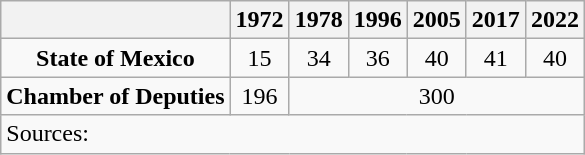<table class="wikitable" style="text-align: center">
<tr>
<th></th>
<th>1972</th>
<th>1978</th>
<th>1996</th>
<th>2005</th>
<th>2017</th>
<th>2022</th>
</tr>
<tr>
<td><strong>State of Mexico</strong></td>
<td>15</td>
<td>34</td>
<td>36</td>
<td>40</td>
<td>41</td>
<td>40</td>
</tr>
<tr>
<td><strong>Chamber of Deputies</strong></td>
<td>196</td>
<td colspan=5>300</td>
</tr>
<tr>
<td colspan=7 style="text-align: left">Sources: </td>
</tr>
</table>
